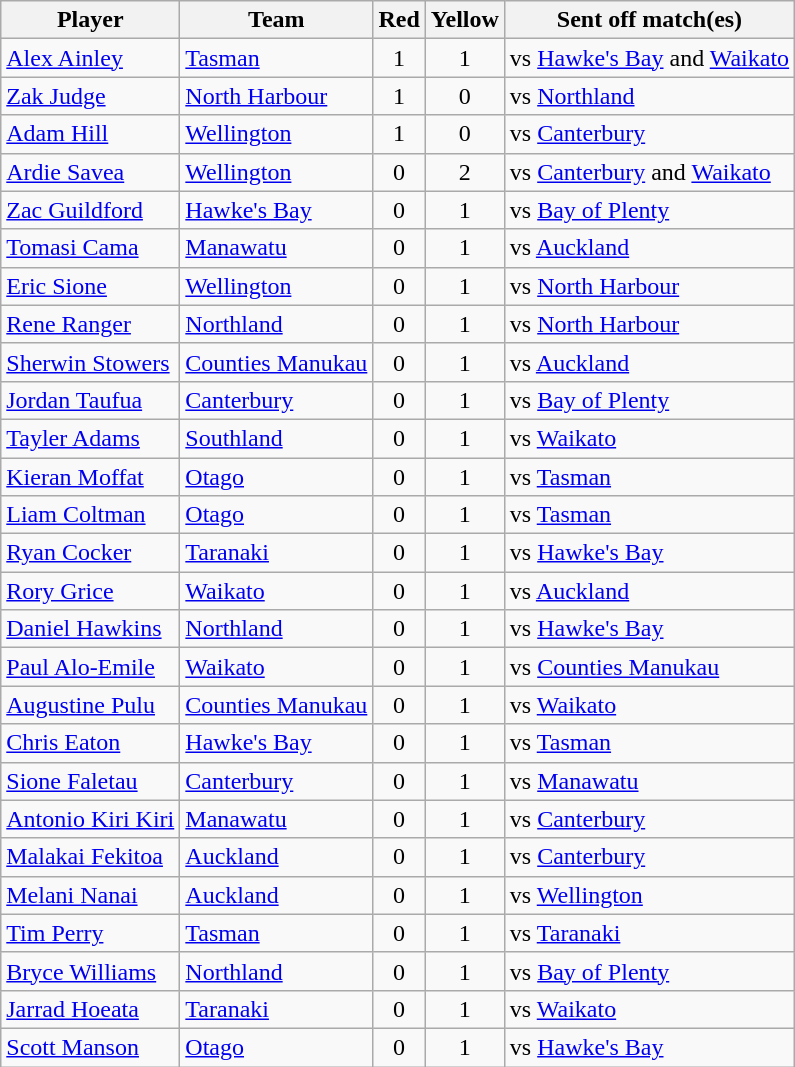<table class="wikitable" style="text-align:center">
<tr>
<th>Player</th>
<th>Team</th>
<th> Red</th>
<th> Yellow</th>
<th>Sent off match(es)</th>
</tr>
<tr>
<td style="text-align:left"><a href='#'>Alex Ainley</a></td>
<td style="text-align:left"><a href='#'>Tasman</a></td>
<td>1</td>
<td>1</td>
<td style="text-align:left">vs <a href='#'>Hawke's Bay</a> and <a href='#'>Waikato</a></td>
</tr>
<tr>
<td style="text-align:left"><a href='#'>Zak Judge</a></td>
<td style="text-align:left"><a href='#'>North Harbour</a></td>
<td>1</td>
<td>0</td>
<td style="text-align:left">vs <a href='#'>Northland</a></td>
</tr>
<tr>
<td style="text-align:left"><a href='#'>Adam Hill</a></td>
<td style="text-align:left"><a href='#'>Wellington</a></td>
<td>1</td>
<td>0</td>
<td style="text-align:left">vs <a href='#'>Canterbury</a></td>
</tr>
<tr>
<td style="text-align:left"><a href='#'>Ardie Savea</a></td>
<td style="text-align:left"><a href='#'>Wellington</a></td>
<td>0</td>
<td>2</td>
<td style="text-align:left">vs <a href='#'>Canterbury</a> and <a href='#'>Waikato</a></td>
</tr>
<tr>
<td style="text-align:left"><a href='#'>Zac Guildford</a></td>
<td style="text-align:left"><a href='#'>Hawke's Bay</a></td>
<td>0</td>
<td>1</td>
<td style="text-align:left">vs <a href='#'>Bay of Plenty</a></td>
</tr>
<tr>
<td style="text-align:left"><a href='#'>Tomasi Cama</a></td>
<td style="text-align:left"><a href='#'>Manawatu</a></td>
<td>0</td>
<td>1</td>
<td style="text-align:left">vs <a href='#'>Auckland</a></td>
</tr>
<tr>
<td style="text-align:left"><a href='#'>Eric Sione</a></td>
<td style="text-align:left"><a href='#'>Wellington</a></td>
<td>0</td>
<td>1</td>
<td style="text-align:left">vs <a href='#'>North Harbour</a></td>
</tr>
<tr>
<td style="text-align:left"><a href='#'>Rene Ranger</a></td>
<td style="text-align:left"><a href='#'>Northland</a></td>
<td>0</td>
<td>1</td>
<td style="text-align:left">vs <a href='#'>North Harbour</a></td>
</tr>
<tr>
<td style="text-align:left"><a href='#'>Sherwin Stowers</a></td>
<td style="text-align:left"><a href='#'>Counties Manukau</a></td>
<td>0</td>
<td>1</td>
<td style="text-align:left">vs <a href='#'>Auckland</a></td>
</tr>
<tr>
<td style="text-align:left"><a href='#'>Jordan Taufua</a></td>
<td style="text-align:left"><a href='#'>Canterbury</a></td>
<td>0</td>
<td>1</td>
<td style="text-align:left">vs <a href='#'>Bay of Plenty</a></td>
</tr>
<tr>
<td style="text-align:left"><a href='#'>Tayler Adams</a></td>
<td style="text-align:left"><a href='#'>Southland</a></td>
<td>0</td>
<td>1</td>
<td style="text-align:left">vs <a href='#'>Waikato</a></td>
</tr>
<tr>
<td style="text-align:left"><a href='#'>Kieran Moffat</a></td>
<td style="text-align:left"><a href='#'>Otago</a></td>
<td>0</td>
<td>1</td>
<td style="text-align:left">vs <a href='#'>Tasman</a></td>
</tr>
<tr>
<td style="text-align:left"><a href='#'>Liam Coltman</a></td>
<td style="text-align:left"><a href='#'>Otago</a></td>
<td>0</td>
<td>1</td>
<td style="text-align:left">vs <a href='#'>Tasman</a></td>
</tr>
<tr>
<td style="text-align:left"><a href='#'>Ryan Cocker</a></td>
<td style="text-align:left"><a href='#'>Taranaki</a></td>
<td>0</td>
<td>1</td>
<td style="text-align:left">vs <a href='#'>Hawke's Bay</a></td>
</tr>
<tr>
<td style="text-align:left"><a href='#'>Rory Grice</a></td>
<td style="text-align:left"><a href='#'>Waikato</a></td>
<td>0</td>
<td>1</td>
<td style="text-align:left">vs <a href='#'>Auckland</a></td>
</tr>
<tr>
<td style="text-align:left"><a href='#'>Daniel Hawkins</a></td>
<td style="text-align:left"><a href='#'>Northland</a></td>
<td>0</td>
<td>1</td>
<td style="text-align:left">vs <a href='#'>Hawke's Bay</a></td>
</tr>
<tr>
<td style="text-align:left"><a href='#'>Paul Alo-Emile</a></td>
<td style="text-align:left"><a href='#'>Waikato</a></td>
<td>0</td>
<td>1</td>
<td style="text-align:left">vs <a href='#'>Counties Manukau</a></td>
</tr>
<tr>
<td style="text-align:left"><a href='#'>Augustine Pulu</a></td>
<td style="text-align:left"><a href='#'>Counties Manukau</a></td>
<td>0</td>
<td>1</td>
<td style="text-align:left">vs <a href='#'>Waikato</a></td>
</tr>
<tr>
<td style="text-align:left"><a href='#'>Chris Eaton</a></td>
<td style="text-align:left"><a href='#'>Hawke's Bay</a></td>
<td>0</td>
<td>1</td>
<td style="text-align:left">vs <a href='#'>Tasman</a></td>
</tr>
<tr>
<td style="text-align:left"><a href='#'>Sione Faletau</a></td>
<td style="text-align:left"><a href='#'>Canterbury</a></td>
<td>0</td>
<td>1</td>
<td style="text-align:left">vs <a href='#'>Manawatu</a></td>
</tr>
<tr>
<td style="text-align:left"><a href='#'>Antonio Kiri Kiri</a></td>
<td style="text-align:left"><a href='#'>Manawatu</a></td>
<td>0</td>
<td>1</td>
<td style="text-align:left">vs <a href='#'>Canterbury</a></td>
</tr>
<tr>
<td style="text-align:left"><a href='#'>Malakai Fekitoa</a></td>
<td style="text-align:left"><a href='#'>Auckland</a></td>
<td>0</td>
<td>1</td>
<td style="text-align:left">vs <a href='#'>Canterbury</a></td>
</tr>
<tr>
<td style="text-align:left"><a href='#'>Melani Nanai</a></td>
<td style="text-align:left"><a href='#'>Auckland</a></td>
<td>0</td>
<td>1</td>
<td style="text-align:left">vs <a href='#'>Wellington</a></td>
</tr>
<tr>
<td style="text-align:left"><a href='#'>Tim Perry</a></td>
<td style="text-align:left"><a href='#'>Tasman</a></td>
<td>0</td>
<td>1</td>
<td style="text-align:left">vs <a href='#'>Taranaki</a></td>
</tr>
<tr>
<td style="text-align:left"><a href='#'>Bryce Williams</a></td>
<td style="text-align:left"><a href='#'>Northland</a></td>
<td>0</td>
<td>1</td>
<td style="text-align:left">vs <a href='#'>Bay of Plenty</a></td>
</tr>
<tr>
<td style="text-align:left"><a href='#'>Jarrad Hoeata</a></td>
<td style="text-align:left"><a href='#'>Taranaki</a></td>
<td>0</td>
<td>1</td>
<td style="text-align:left">vs <a href='#'>Waikato</a></td>
</tr>
<tr>
<td style="text-align:left"><a href='#'>Scott Manson</a></td>
<td style="text-align:left"><a href='#'>Otago</a></td>
<td>0</td>
<td>1</td>
<td style="text-align:left">vs <a href='#'>Hawke's Bay</a></td>
</tr>
</table>
